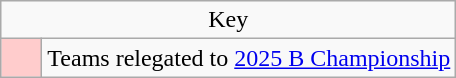<table class="wikitable" style="text-align: center">
<tr>
<td colspan=2>Key</td>
</tr>
<tr>
<td style="background:#ffcccc; width:20px;"></td>
<td align=left>Teams relegated to <a href='#'>2025 B Championship</a></td>
</tr>
</table>
